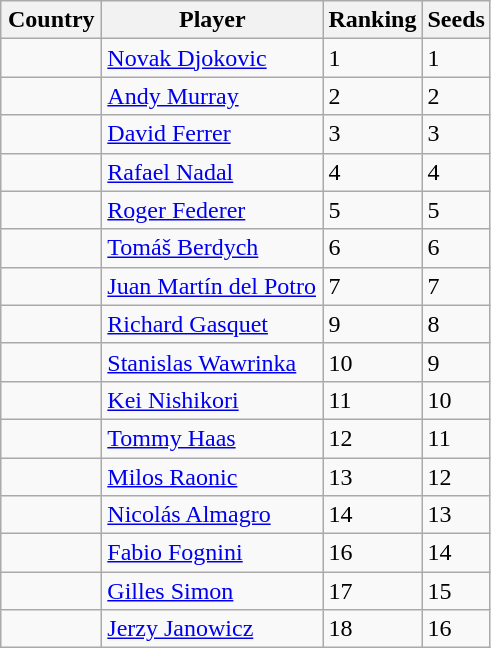<table class="sortable wikitable">
<tr>
<th width="60">Country</th>
<th width="140">Player</th>
<th>Ranking</th>
<th>Seeds</th>
</tr>
<tr>
<td></td>
<td><a href='#'>Novak Djokovic</a></td>
<td>1</td>
<td>1</td>
</tr>
<tr>
<td></td>
<td><a href='#'>Andy Murray</a></td>
<td>2</td>
<td>2</td>
</tr>
<tr>
<td></td>
<td><a href='#'>David Ferrer</a></td>
<td>3</td>
<td>3</td>
</tr>
<tr>
<td></td>
<td><a href='#'>Rafael Nadal</a></td>
<td>4</td>
<td>4</td>
</tr>
<tr>
<td></td>
<td><a href='#'>Roger Federer</a></td>
<td>5</td>
<td>5</td>
</tr>
<tr>
<td></td>
<td><a href='#'>Tomáš Berdych</a></td>
<td>6</td>
<td>6</td>
</tr>
<tr>
<td></td>
<td><a href='#'>Juan Martín del Potro</a></td>
<td>7</td>
<td>7</td>
</tr>
<tr>
<td></td>
<td><a href='#'>Richard Gasquet</a></td>
<td>9</td>
<td>8</td>
</tr>
<tr>
<td></td>
<td><a href='#'>Stanislas Wawrinka</a></td>
<td>10</td>
<td>9</td>
</tr>
<tr>
<td></td>
<td><a href='#'>Kei Nishikori</a></td>
<td>11</td>
<td>10</td>
</tr>
<tr>
<td></td>
<td><a href='#'>Tommy Haas</a></td>
<td>12</td>
<td>11</td>
</tr>
<tr>
<td></td>
<td><a href='#'>Milos Raonic</a></td>
<td>13</td>
<td>12</td>
</tr>
<tr>
<td></td>
<td><a href='#'>Nicolás Almagro</a></td>
<td>14</td>
<td>13</td>
</tr>
<tr>
<td></td>
<td><a href='#'>Fabio Fognini</a></td>
<td>16</td>
<td>14</td>
</tr>
<tr>
<td></td>
<td><a href='#'>Gilles Simon</a></td>
<td>17</td>
<td>15</td>
</tr>
<tr>
<td></td>
<td><a href='#'>Jerzy Janowicz</a></td>
<td>18</td>
<td>16</td>
</tr>
</table>
